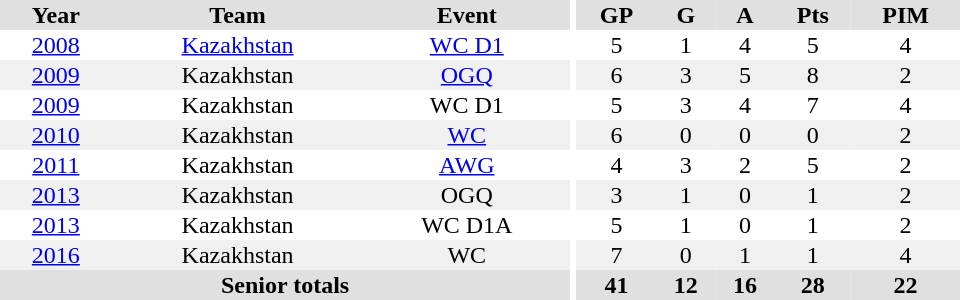<table border="0" cellpadding="1" cellspacing="0" ID="Table3" style="text-align:center; width:40em">
<tr ALIGN="center" bgcolor="#e0e0e0">
<th>Year</th>
<th>Team</th>
<th>Event</th>
<th rowspan="99" bgcolor="#ffffff"></th>
<th>GP</th>
<th>G</th>
<th>A</th>
<th>Pts</th>
<th>PIM</th>
</tr>
<tr>
<td><a href='#'>2008</a></td>
<td><a href='#'>Kazakhstan</a></td>
<td><a href='#'>WC D1</a></td>
<td>5</td>
<td>1</td>
<td>4</td>
<td>5</td>
<td>4</td>
</tr>
<tr bgcolor="#f0f0f0">
<td><a href='#'>2009</a></td>
<td>Kazakhstan</td>
<td><a href='#'>OGQ</a></td>
<td>6</td>
<td>3</td>
<td>5</td>
<td>8</td>
<td>2</td>
</tr>
<tr>
<td><a href='#'>2009</a></td>
<td>Kazakhstan</td>
<td>WC D1</td>
<td>5</td>
<td>3</td>
<td>4</td>
<td>7</td>
<td>4</td>
</tr>
<tr bgcolor="#f0f0f0">
<td><a href='#'>2010</a></td>
<td>Kazakhstan</td>
<td><a href='#'>WC</a></td>
<td>6</td>
<td>0</td>
<td>0</td>
<td>0</td>
<td>2</td>
</tr>
<tr>
<td><a href='#'>2011</a></td>
<td>Kazakhstan</td>
<td><a href='#'>AWG</a></td>
<td>4</td>
<td>3</td>
<td>2</td>
<td>5</td>
<td>2</td>
</tr>
<tr bgcolor="#f0f0f0">
<td><a href='#'>2013</a></td>
<td>Kazakhstan</td>
<td>OGQ</td>
<td>3</td>
<td>1</td>
<td>0</td>
<td>1</td>
<td>2</td>
</tr>
<tr>
<td><a href='#'>2013</a></td>
<td>Kazakhstan</td>
<td>WC D1A</td>
<td>5</td>
<td>1</td>
<td>0</td>
<td>1</td>
<td>2</td>
</tr>
<tr bgcolor="#f0f0f0">
<td><a href='#'>2016</a></td>
<td>Kazakhstan</td>
<td>WC</td>
<td>7</td>
<td>0</td>
<td>1</td>
<td>1</td>
<td>4</td>
</tr>
<tr bgcolor="#e0e0e0">
<th colspan="3">Senior totals</th>
<th>41</th>
<th>12</th>
<th>16</th>
<th>28</th>
<th>22</th>
</tr>
</table>
